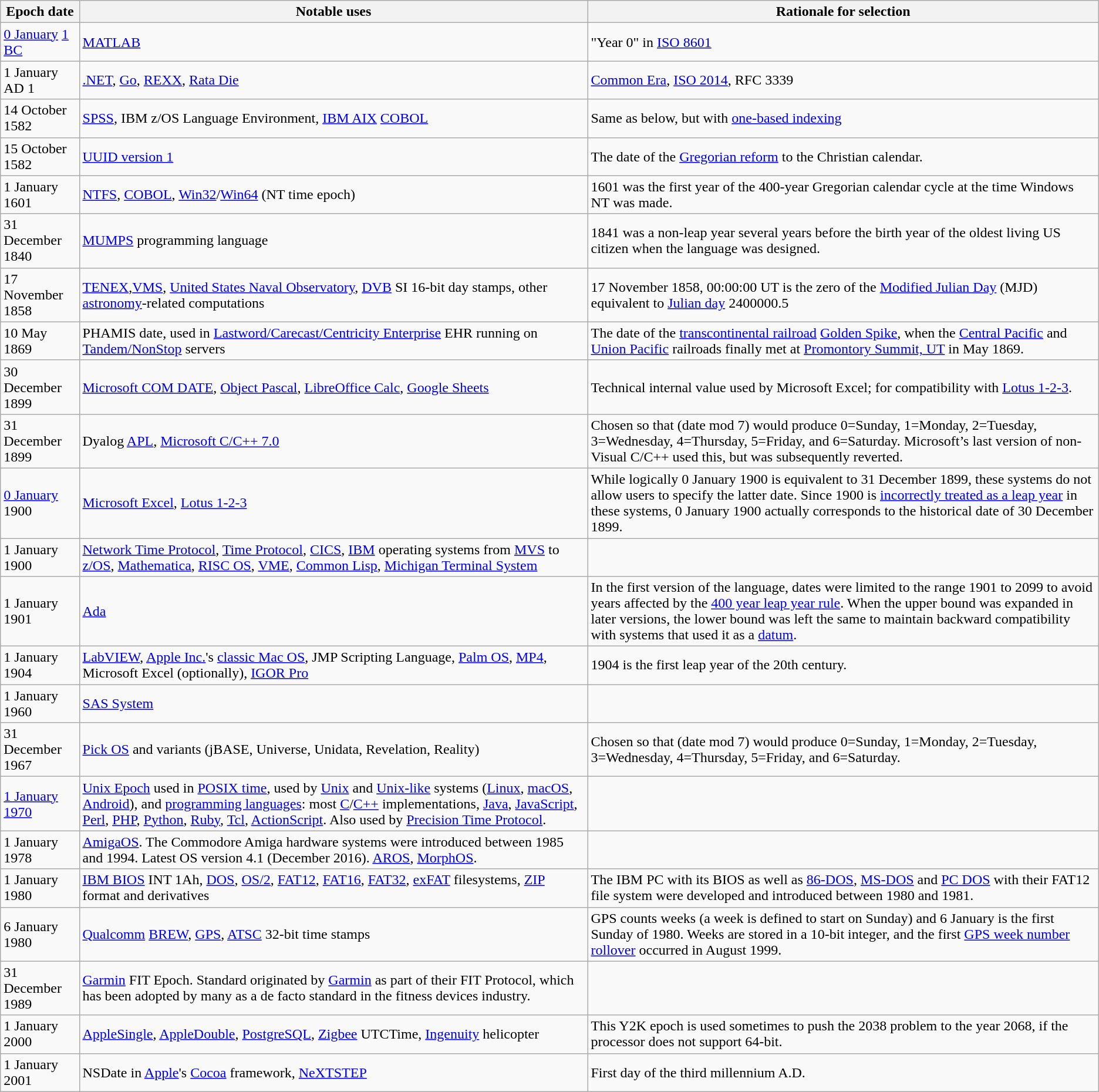<table class="wikitable">
<tr>
<th>Epoch date</th>
<th>Notable uses</th>
<th>Rationale for selection</th>
</tr>
<tr>
<td><a href='#'>0 January</a> <a href='#'>1 BC</a></td>
<td><a href='#'>MATLAB</a></td>
<td>"Year 0" in <a href='#'>ISO 8601</a></td>
</tr>
<tr>
<td>1 January AD 1</td>
<td><a href='#'>.NET</a>, <a href='#'>Go</a>, <a href='#'>REXX</a>, <a href='#'>Rata Die</a></td>
<td><a href='#'>Common Era</a>, <a href='#'>ISO 2014</a>, RFC 3339</td>
</tr>
<tr>
<td>14 October 1582</td>
<td><a href='#'>SPSS</a>, IBM z/OS Language Environment, <a href='#'>IBM AIX</a> <a href='#'>COBOL</a></td>
<td>Same as below, but with <a href='#'>one-based indexing</a></td>
</tr>
<tr>
<td>15 October 1582</td>
<td><a href='#'>UUID version 1</a></td>
<td>The date of the <a href='#'>Gregorian reform</a> to the Christian calendar.</td>
</tr>
<tr>
<td>1 January 1601</td>
<td><a href='#'>NTFS</a>, <a href='#'>COBOL</a>, <a href='#'>Win32</a>/<a href='#'>Win64</a> (NT time epoch)</td>
<td>1601 was the first year of the 400-year Gregorian calendar cycle at the time Windows NT was made.</td>
</tr>
<tr>
<td>31 December 1840</td>
<td><a href='#'>MUMPS</a> programming language</td>
<td>1841 was a non-leap year several years before the birth year of the oldest living US citizen when the language was designed.</td>
</tr>
<tr>
<td>17 November 1858</td>
<td><a href='#'>TENEX</a>,<a href='#'>VMS</a>, <a href='#'>United States Naval Observatory</a>, <a href='#'>DVB</a> SI 16-bit day stamps, other <a href='#'>astronomy</a>-related computations</td>
<td>17 November 1858, 00:00:00 UT is the zero of the <a href='#'>Modified Julian Day</a> (MJD) equivalent to <a href='#'>Julian day</a> 2400000.5</td>
</tr>
<tr>
<td>10 May 1869</td>
<td>PHAMIS date, used in <a href='#'>Lastword/Carecast/Centricity Enterprise</a> EHR running on <a href='#'>Tandem/NonStop</a> servers</td>
<td>The date of the <a href='#'>transcontinental railroad</a> <a href='#'>Golden Spike</a>, when the <a href='#'>Central Pacific</a> and <a href='#'>Union Pacific</a> railroads finally met at <a href='#'>Promontory Summit, UT</a> in May 1869.</td>
</tr>
<tr>
<td>30 December 1899</td>
<td><a href='#'>Microsoft COM DATE</a>, <a href='#'>Object Pascal</a>, <a href='#'>LibreOffice Calc</a>, <a href='#'>Google Sheets</a></td>
<td>Technical internal value used by Microsoft Excel; for compatibility with <a href='#'>Lotus 1-2-3</a>.</td>
</tr>
<tr>
<td>31 December 1899</td>
<td>Dyalog <a href='#'>APL</a>, <a href='#'>Microsoft C/C++ 7.0</a></td>
<td>Chosen so that (date mod 7) would produce 0=Sunday, 1=Monday, 2=Tuesday, 3=Wednesday, 4=Thursday, 5=Friday, and 6=Saturday. Microsoft’s last version of non-Visual C/C++ used this, but was subsequently reverted.</td>
</tr>
<tr>
<td><a href='#'>0 January</a> 1900</td>
<td><a href='#'>Microsoft Excel</a>, <a href='#'>Lotus 1-2-3</a></td>
<td>While logically 0 January 1900 is equivalent to 31 December 1899, these systems do not allow users to specify the latter date. Since 1900 is <a href='#'>incorrectly treated as a leap year</a> in these systems, 0 January 1900 actually corresponds to the historical date of 30 December 1899.</td>
</tr>
<tr>
<td>1 January 1900</td>
<td><a href='#'>Network Time Protocol</a>, <a href='#'>Time Protocol</a>, <a href='#'>CICS</a>, <a href='#'>IBM</a> operating systems from <a href='#'>MVS</a> to <a href='#'>z/OS</a>, <a href='#'>Mathematica</a>, <a href='#'>RISC OS</a>, <a href='#'>VME</a>, <a href='#'>Common Lisp</a>, <a href='#'>Michigan Terminal System</a></td>
<td></td>
</tr>
<tr>
<td>1 January 1901</td>
<td><a href='#'>Ada</a></td>
<td>In the first version of the language, dates were limited to the range 1901 to 2099 to avoid years affected by the <a href='#'>400 year leap year rule</a>. When the upper bound was expanded in later versions, the lower bound was left the same to maintain backward compatibility with systems that used it as a <a href='#'>datum</a>.</td>
</tr>
<tr>
<td>1 January 1904</td>
<td><a href='#'>LabVIEW</a>, <a href='#'>Apple Inc.</a>'s <a href='#'>classic Mac OS</a>, JMP Scripting Language, <a href='#'>Palm OS</a>, <a href='#'>MP4</a>, Microsoft Excel (optionally), <a href='#'>IGOR Pro</a></td>
<td>1904 is the first leap year of the 20th century.</td>
</tr>
<tr>
<td>1 January 1960</td>
<td><a href='#'>SAS System</a></td>
<td></td>
</tr>
<tr>
<td>31 December 1967</td>
<td><a href='#'>Pick OS</a> and variants (jBASE, Universe, Unidata, Revelation, Reality)</td>
<td>Chosen so that (date mod 7) would produce 0=Sunday, 1=Monday, 2=Tuesday, 3=Wednesday, 4=Thursday, 5=Friday, and 6=Saturday.</td>
</tr>
<tr>
<td><a href='#'>1 January 1970</a></td>
<td><a href='#'>Unix Epoch</a> used in <a href='#'>POSIX time</a>, used by <a href='#'>Unix</a> and <a href='#'>Unix-like</a> systems (<a href='#'>Linux</a>, <a href='#'>macOS</a>, <a href='#'>Android</a>), and <a href='#'>programming languages</a>: most <a href='#'>C</a>/<a href='#'>C++</a> implementations, <a href='#'>Java</a>, <a href='#'>JavaScript</a>, <a href='#'>Perl</a>, <a href='#'>PHP</a>, <a href='#'>Python</a>, <a href='#'>Ruby</a>, <a href='#'>Tcl</a>, <a href='#'>ActionScript</a>. Also used by <a href='#'>Precision Time Protocol</a>.</td>
<td></td>
</tr>
<tr>
<td>1 January 1978</td>
<td><a href='#'>AmigaOS</a>. The Commodore Amiga hardware systems were introduced between 1985 and 1994. Latest OS version 4.1 (December 2016). <a href='#'>AROS</a>, <a href='#'>MorphOS</a>.</td>
<td></td>
</tr>
<tr>
<td>1 January 1980</td>
<td><a href='#'>IBM BIOS</a> INT 1Ah, <a href='#'>DOS</a>, <a href='#'>OS/2</a>, <a href='#'>FAT12</a>, <a href='#'>FAT16</a>, <a href='#'>FAT32</a>, <a href='#'>exFAT</a> filesystems, <a href='#'>ZIP</a> format and derivatives</td>
<td>The IBM PC with its BIOS as well as <a href='#'>86-DOS</a>, <a href='#'>MS-DOS</a> and <a href='#'>PC DOS</a> with their FAT12 file system were developed and introduced between 1980 and 1981.</td>
</tr>
<tr>
<td>6 January 1980</td>
<td><a href='#'>Qualcomm</a> <a href='#'>BREW</a>, <a href='#'>GPS</a>, <a href='#'>ATSC</a> 32-bit time stamps</td>
<td>GPS counts weeks (a week is defined to start on Sunday) and 6 January is the first Sunday of 1980. Weeks are stored in a 10-bit integer, and the first <a href='#'>GPS week number rollover</a> occurred in August 1999.</td>
</tr>
<tr>
<td>31 December 1989</td>
<td><a href='#'>Garmin</a> FIT Epoch. Standard originated by <a href='#'>Garmin</a> as part of their FIT Protocol, which has been adopted by many as a de facto standard in the fitness devices industry.</td>
<td></td>
</tr>
<tr>
<td>1 January 2000</td>
<td><a href='#'>AppleSingle</a>, <a href='#'>AppleDouble</a>, <a href='#'>PostgreSQL</a>, <a href='#'>Zigbee</a> UTCTime, <a href='#'>Ingenuity</a> helicopter</td>
<td>This Y2K epoch is used sometimes to push the 2038 problem to the year 2068, if the processor does not support 64-bit.</td>
</tr>
<tr>
<td>1 January 2001</td>
<td>NSDate in <a href='#'>Apple</a>'s <a href='#'>Cocoa</a> framework, <a href='#'>NeXTSTEP</a></td>
<td>First day of the third millennium A.D.</td>
</tr>
</table>
